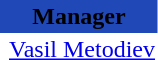<table class="toccolours" border="0" cellpadding="2" cellspacing="0" align="left" style="margin:0.5em;">
<tr>
<th colspan="2" align="center" bgcolor="#2049B7"><span>Manager</span></th>
</tr>
<tr>
<td></td>
<td> <a href='#'>Vasil Metodiev</a></td>
</tr>
</table>
